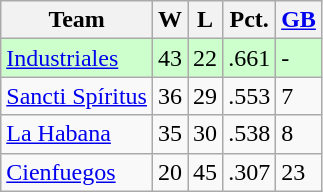<table class="wikitable">
<tr>
<th>Team</th>
<th>W</th>
<th>L</th>
<th>Pct.</th>
<th><a href='#'>GB</a></th>
</tr>
<tr style="background-color:#ccffcc;">
<td><a href='#'>Industriales</a></td>
<td>43</td>
<td>22</td>
<td>.661</td>
<td>-</td>
</tr>
<tr>
<td><a href='#'>Sancti Spíritus</a></td>
<td>36</td>
<td>29</td>
<td>.553</td>
<td>7</td>
</tr>
<tr>
<td><a href='#'>La Habana</a></td>
<td>35</td>
<td>30</td>
<td>.538</td>
<td>8</td>
</tr>
<tr>
<td><a href='#'>Cienfuegos</a></td>
<td>20</td>
<td>45</td>
<td>.307</td>
<td>23</td>
</tr>
</table>
